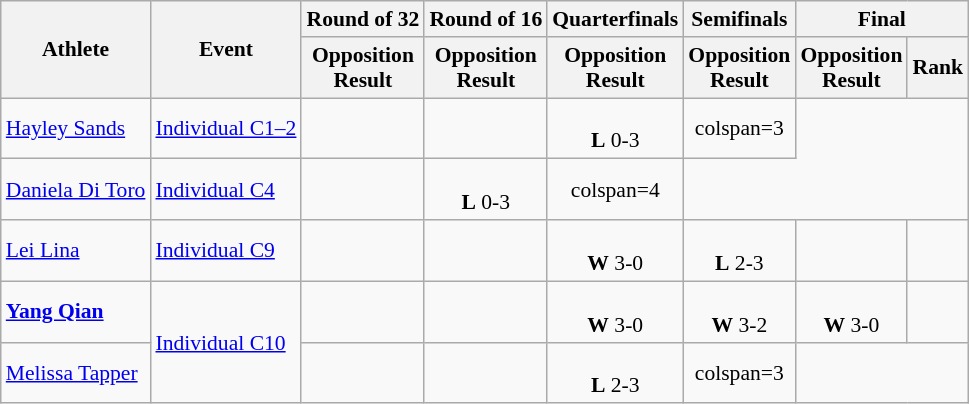<table class=wikitable style="font-size:90%">
<tr>
<th rowspan="2">Athlete</th>
<th rowspan="2">Event</th>
<th>Round of 32</th>
<th>Round of 16</th>
<th>Quarterfinals</th>
<th>Semifinals</th>
<th colspan="2">Final</th>
</tr>
<tr>
<th>Opposition<br>Result</th>
<th>Opposition<br>Result</th>
<th>Opposition<br>Result</th>
<th>Opposition<br>Result</th>
<th>Opposition<br>Result</th>
<th>Rank</th>
</tr>
<tr align=center>
<td align=left><a href='#'>Hayley Sands</a></td>
<td align=left><a href='#'>Individual C1–2</a></td>
<td></td>
<td></td>
<td><br> <strong>L</strong> 0-3</td>
<td>colspan=3 </td>
</tr>
<tr align=center>
<td align=left><a href='#'>Daniela Di Toro</a></td>
<td align=left><a href='#'>Individual C4</a></td>
<td></td>
<td><br><strong>L</strong> 0-3</td>
<td>colspan=4 </td>
</tr>
<tr align=center>
<td align=left><a href='#'>Lei Lina</a></td>
<td align=left><a href='#'>Individual C9</a></td>
<td></td>
<td></td>
<td><br><strong>W</strong> 3-0</td>
<td><br><strong>L</strong> 2-3</td>
<td></td>
<td></td>
</tr>
<tr align=center>
<td align=left><strong><a href='#'>Yang Qian</a></strong></td>
<td align=left rowspan=2><a href='#'>Individual C10</a></td>
<td></td>
<td></td>
<td><br> <strong>W</strong> 3-0</td>
<td><br> <strong>W</strong> 3-2</td>
<td><br><strong>W</strong> 3-0</td>
<td></td>
</tr>
<tr align=center>
<td align=left><a href='#'>Melissa Tapper</a></td>
<td></td>
<td></td>
<td><br><strong>L</strong> 2-3</td>
<td>colspan=3 </td>
</tr>
</table>
